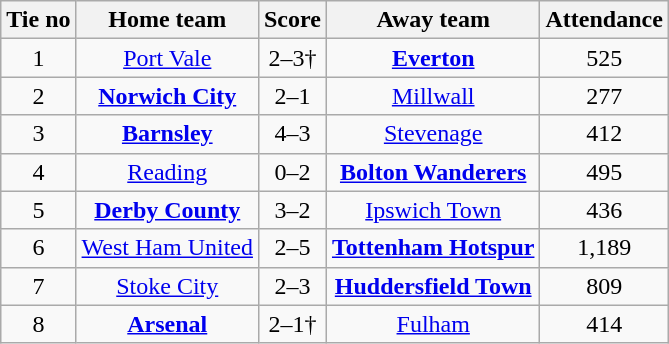<table class="wikitable" style="text-align:center">
<tr>
<th>Tie no</th>
<th>Home team</th>
<th>Score</th>
<th>Away team</th>
<th>Attendance</th>
</tr>
<tr>
<td>1</td>
<td><a href='#'>Port Vale</a></td>
<td>2–3†</td>
<td><strong><a href='#'>Everton</a></strong></td>
<td>525</td>
</tr>
<tr>
<td>2</td>
<td><strong><a href='#'>Norwich City</a></strong></td>
<td>2–1</td>
<td><a href='#'>Millwall</a></td>
<td>277</td>
</tr>
<tr>
<td>3</td>
<td><strong><a href='#'>Barnsley</a></strong></td>
<td>4–3</td>
<td><a href='#'>Stevenage</a></td>
<td>412</td>
</tr>
<tr>
<td>4</td>
<td><a href='#'>Reading</a></td>
<td>0–2</td>
<td><strong><a href='#'>Bolton Wanderers</a></strong></td>
<td>495</td>
</tr>
<tr>
<td>5</td>
<td><strong><a href='#'>Derby County</a></strong></td>
<td>3–2</td>
<td><a href='#'>Ipswich Town</a></td>
<td>436</td>
</tr>
<tr>
<td>6</td>
<td><a href='#'>West Ham United</a></td>
<td>2–5</td>
<td><strong><a href='#'>Tottenham Hotspur</a></strong></td>
<td>1,189</td>
</tr>
<tr>
<td>7</td>
<td><a href='#'>Stoke City</a></td>
<td>2–3</td>
<td><strong><a href='#'>Huddersfield Town</a></strong></td>
<td>809</td>
</tr>
<tr>
<td>8</td>
<td><strong><a href='#'>Arsenal</a></strong></td>
<td>2–1†</td>
<td><a href='#'>Fulham</a></td>
<td>414</td>
</tr>
</table>
